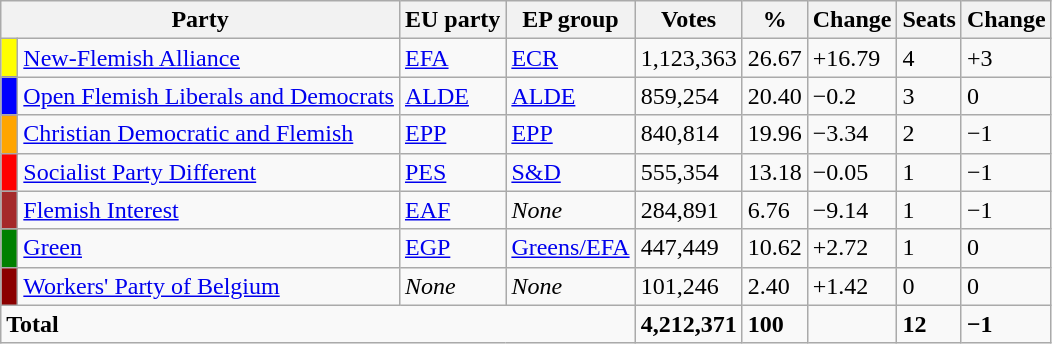<table class="wikitable">
<tr>
<th colspan="2">Party</th>
<th>EU party</th>
<th>EP group</th>
<th>Votes</th>
<th>%</th>
<th>Change</th>
<th>Seats</th>
<th>Change</th>
</tr>
<tr>
<td style="background-color:yellow"> </td>
<td><a href='#'>New-Flemish Alliance</a></td>
<td><a href='#'>EFA</a></td>
<td><a href='#'>ECR</a></td>
<td>1,123,363</td>
<td>26.67</td>
<td>+16.79</td>
<td>4</td>
<td>+3</td>
</tr>
<tr>
<td style="background-color:blue"> </td>
<td><a href='#'>Open Flemish Liberals and Democrats</a></td>
<td><a href='#'>ALDE</a></td>
<td><a href='#'>ALDE</a></td>
<td>859,254</td>
<td>20.40</td>
<td>−0.2</td>
<td>3</td>
<td>0</td>
</tr>
<tr>
<td style="background-color:orange"> </td>
<td><a href='#'>Christian Democratic and Flemish</a></td>
<td><a href='#'>EPP</a></td>
<td><a href='#'>EPP</a></td>
<td>840,814</td>
<td>19.96</td>
<td>−3.34</td>
<td>2</td>
<td>−1</td>
</tr>
<tr>
<td style="background-color:red"> </td>
<td><a href='#'>Socialist Party Different</a></td>
<td><a href='#'>PES</a></td>
<td><a href='#'>S&D</a></td>
<td>555,354</td>
<td>13.18</td>
<td>−0.05</td>
<td>1</td>
<td>−1</td>
</tr>
<tr>
<td style="background-color:brown"> </td>
<td><a href='#'>Flemish Interest</a></td>
<td><a href='#'>EAF</a></td>
<td><em>None</em></td>
<td>284,891</td>
<td>6.76</td>
<td>−9.14</td>
<td>1</td>
<td>−1</td>
</tr>
<tr>
<td style="background-color:green"> </td>
<td><a href='#'>Green</a></td>
<td><a href='#'>EGP</a></td>
<td><a href='#'>Greens/EFA</a></td>
<td>447,449</td>
<td>10.62</td>
<td>+2.72</td>
<td>1</td>
<td>0</td>
</tr>
<tr>
<td style="background-color:darkred"> </td>
<td><a href='#'>Workers' Party of Belgium</a></td>
<td><em>None</em></td>
<td><em>None</em></td>
<td>101,246</td>
<td>2.40</td>
<td>+1.42</td>
<td>0</td>
<td>0</td>
</tr>
<tr>
<td colspan="4"><strong>Total</strong></td>
<td><strong>4,212,371</strong></td>
<td><strong>100</strong></td>
<td></td>
<td><strong>12</strong></td>
<td><strong>−1</strong></td>
</tr>
</table>
